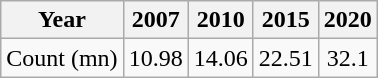<table class="sortable wikitable" style="text-align:center;" style="font-size: 100%">
<tr>
<th>Year</th>
<th>2007</th>
<th>2010</th>
<th>2015</th>
<th>2020</th>
</tr>
<tr>
<td>Count (mn)</td>
<td>10.98</td>
<td>14.06</td>
<td>22.51</td>
<td>32.1</td>
</tr>
</table>
